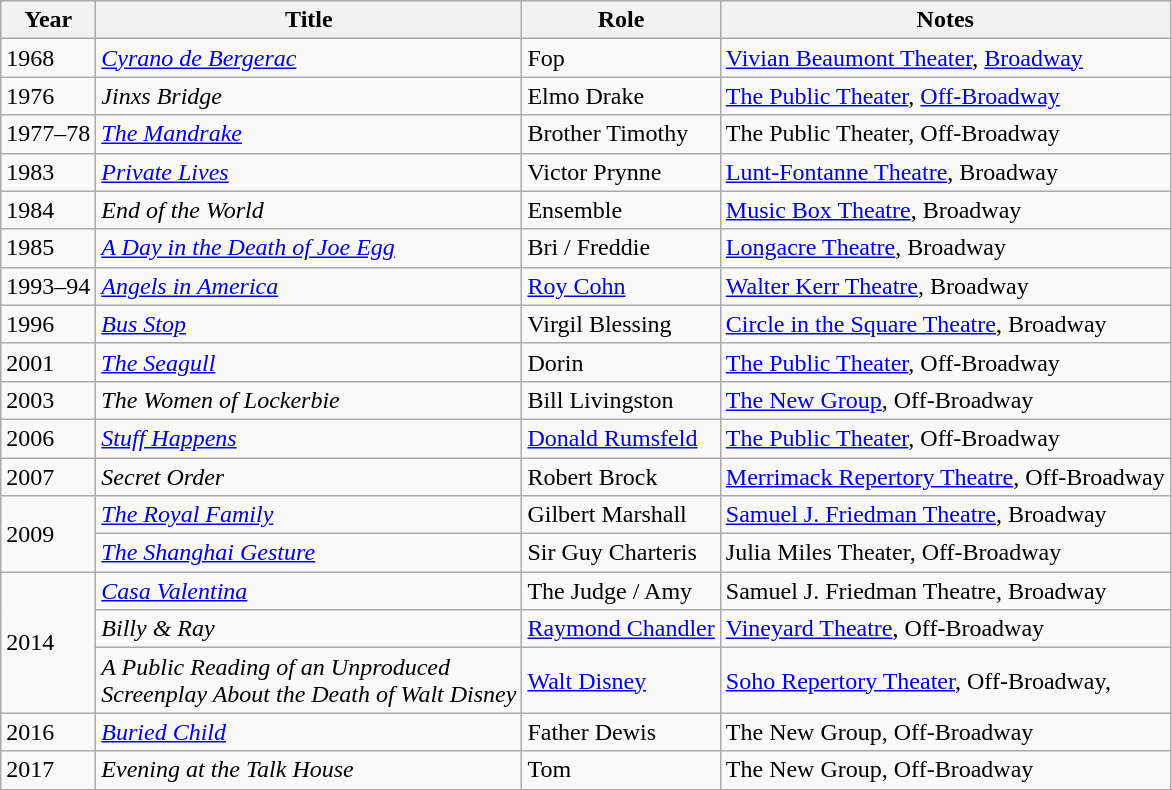<table class="wikitable sortable">
<tr>
<th>Year</th>
<th>Title</th>
<th>Role</th>
<th>Notes</th>
</tr>
<tr>
<td>1968</td>
<td><em><a href='#'>Cyrano de Bergerac</a></em></td>
<td>Fop</td>
<td><a href='#'>Vivian Beaumont Theater</a>, <a href='#'>Broadway</a></td>
</tr>
<tr>
<td>1976</td>
<td><em>Jinxs Bridge</em></td>
<td>Elmo Drake</td>
<td><a href='#'>The Public Theater</a>, <a href='#'>Off-Broadway</a></td>
</tr>
<tr>
<td>1977–78</td>
<td><em><a href='#'>The Mandrake</a></em></td>
<td>Brother Timothy</td>
<td>The Public Theater, Off-Broadway</td>
</tr>
<tr>
<td>1983</td>
<td><em><a href='#'>Private Lives</a></em></td>
<td>Victor Prynne</td>
<td><a href='#'>Lunt-Fontanne Theatre</a>, Broadway</td>
</tr>
<tr>
<td>1984</td>
<td><em>End of the World</em></td>
<td>Ensemble</td>
<td><a href='#'>Music Box Theatre</a>, Broadway</td>
</tr>
<tr>
<td>1985</td>
<td><em><a href='#'>A Day in the Death of Joe Egg</a></em></td>
<td>Bri / Freddie</td>
<td><a href='#'>Longacre Theatre</a>, Broadway</td>
</tr>
<tr>
<td>1993–94</td>
<td><em><a href='#'>Angels in America</a></em></td>
<td><a href='#'>Roy Cohn</a></td>
<td><a href='#'>Walter Kerr Theatre</a>, Broadway</td>
</tr>
<tr>
<td>1996</td>
<td><em><a href='#'>Bus Stop</a></em></td>
<td>Virgil Blessing</td>
<td><a href='#'>Circle in the Square Theatre</a>, Broadway</td>
</tr>
<tr>
<td>2001</td>
<td><em><a href='#'>The Seagull</a></em></td>
<td>Dorin</td>
<td><a href='#'>The Public Theater</a>, Off-Broadway</td>
</tr>
<tr>
<td>2003</td>
<td><em>The Women of Lockerbie</em></td>
<td>Bill Livingston</td>
<td><a href='#'>The New Group</a>, Off-Broadway</td>
</tr>
<tr>
<td>2006</td>
<td><em><a href='#'>Stuff Happens</a></em></td>
<td><a href='#'>Donald Rumsfeld</a></td>
<td><a href='#'>The Public Theater</a>, Off-Broadway</td>
</tr>
<tr>
<td>2007</td>
<td><em>Secret Order</em></td>
<td>Robert Brock</td>
<td><a href='#'>Merrimack Repertory Theatre</a>, Off-Broadway</td>
</tr>
<tr>
<td rowspan=2>2009</td>
<td><em><a href='#'>The Royal Family</a></em></td>
<td>Gilbert Marshall</td>
<td><a href='#'>Samuel J. Friedman Theatre</a>, Broadway</td>
</tr>
<tr>
<td><em><a href='#'>The Shanghai Gesture</a></em></td>
<td>Sir Guy Charteris</td>
<td>Julia Miles Theater, Off-Broadway</td>
</tr>
<tr>
<td rowspan=3>2014</td>
<td><em><a href='#'>Casa Valentina</a></em></td>
<td>The Judge / Amy</td>
<td>Samuel J. Friedman Theatre, Broadway</td>
</tr>
<tr>
<td><em>Billy & Ray</em></td>
<td><a href='#'>Raymond Chandler</a></td>
<td><a href='#'>Vineyard Theatre</a>, Off-Broadway</td>
</tr>
<tr>
<td><em>A Public Reading of an Unproduced <br>Screenplay About the Death of Walt Disney</em></td>
<td><a href='#'>Walt Disney</a></td>
<td><a href='#'>Soho Repertory Theater</a>, Off-Broadway,</td>
</tr>
<tr>
<td>2016</td>
<td><em><a href='#'>Buried Child</a></em></td>
<td>Father Dewis</td>
<td>The New Group, Off-Broadway</td>
</tr>
<tr>
<td>2017</td>
<td><em>Evening at the Talk House</em></td>
<td>Tom</td>
<td>The New Group, Off-Broadway</td>
</tr>
<tr>
</tr>
</table>
